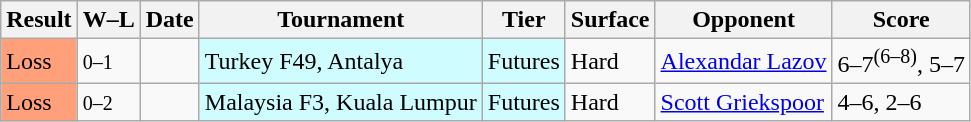<table class="sortable wikitable">
<tr>
<th>Result</th>
<th class="unsortable">W–L</th>
<th>Date</th>
<th>Tournament</th>
<th>Tier</th>
<th>Surface</th>
<th>Opponent</th>
<th class="unsortable">Score</th>
</tr>
<tr>
<td bgcolor=ffa07a>Loss</td>
<td><small>0–1</small></td>
<td></td>
<td style="background:#cffcff;">Turkey F49, Antalya</td>
<td style="background:#cffcff;">Futures</td>
<td>Hard</td>
<td> <a href='#'>Alexandar Lazov</a></td>
<td>6–7<sup>(6–8)</sup>, 5–7</td>
</tr>
<tr>
<td bgcolor=ffa07a>Loss</td>
<td><small>0–2</small></td>
<td></td>
<td style="background:#cffcff;">Malaysia F3, Kuala Lumpur</td>
<td style="background:#cffcff;">Futures</td>
<td>Hard</td>
<td> <a href='#'>Scott Griekspoor</a></td>
<td>4–6, 2–6</td>
</tr>
</table>
